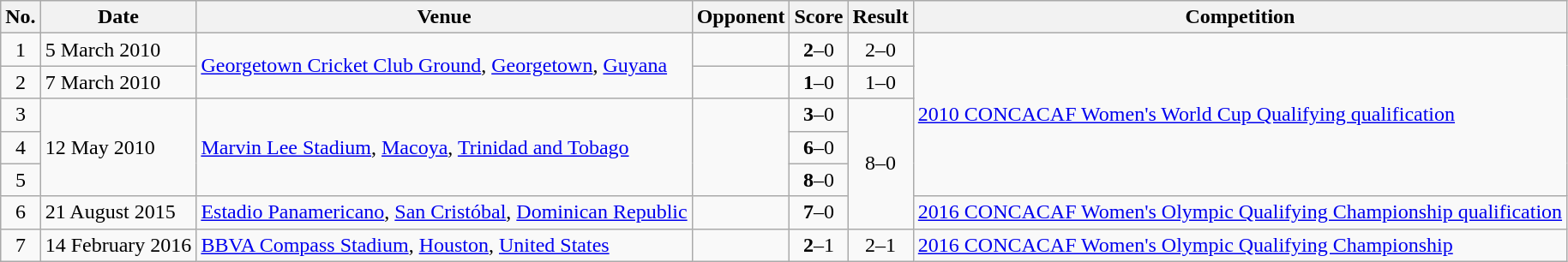<table class="wikitable">
<tr>
<th>No.</th>
<th>Date</th>
<th>Venue</th>
<th>Opponent</th>
<th>Score</th>
<th>Result</th>
<th>Competition</th>
</tr>
<tr>
<td style="text-align:center;">1</td>
<td>5 March 2010</td>
<td rowspan=2><a href='#'>Georgetown Cricket Club Ground</a>, <a href='#'>Georgetown</a>, <a href='#'>Guyana</a></td>
<td></td>
<td style="text-align:center;"><strong>2</strong>–0</td>
<td style="text-align:center;">2–0</td>
<td rowspan=5><a href='#'>2010 CONCACAF Women's World Cup Qualifying qualification</a></td>
</tr>
<tr>
<td style="text-align:center;">2</td>
<td>7 March 2010</td>
<td></td>
<td style="text-align:center;"><strong>1</strong>–0</td>
<td style="text-align:center;">1–0</td>
</tr>
<tr>
<td style="text-align:center;">3</td>
<td rowspan=3>12 May 2010</td>
<td rowspan=3><a href='#'>Marvin Lee Stadium</a>, <a href='#'>Macoya</a>, <a href='#'>Trinidad and Tobago</a></td>
<td rowspan=3></td>
<td style="text-align:center;"><strong>3</strong>–0</td>
<td rowspan=4 style="text-align:center;">8–0</td>
</tr>
<tr style="text-align:center;">
<td>4</td>
<td><strong>6</strong>–0</td>
</tr>
<tr style="text-align:center;">
<td>5</td>
<td><strong>8</strong>–0</td>
</tr>
<tr>
<td style="text-align:center;">6</td>
<td>21 August 2015</td>
<td><a href='#'>Estadio Panamericano</a>, <a href='#'>San Cristóbal</a>, <a href='#'>Dominican Republic</a></td>
<td></td>
<td style="text-align:center;"><strong>7</strong>–0</td>
<td><a href='#'>2016 CONCACAF Women's Olympic Qualifying Championship qualification</a></td>
</tr>
<tr>
<td style="text-align:center;">7</td>
<td>14 February 2016</td>
<td><a href='#'>BBVA Compass Stadium</a>, <a href='#'>Houston</a>, <a href='#'>United States</a></td>
<td></td>
<td style="text-align:center;"><strong>2</strong>–1</td>
<td style="text-align:center;">2–1</td>
<td><a href='#'>2016 CONCACAF Women's Olympic Qualifying Championship</a></td>
</tr>
</table>
